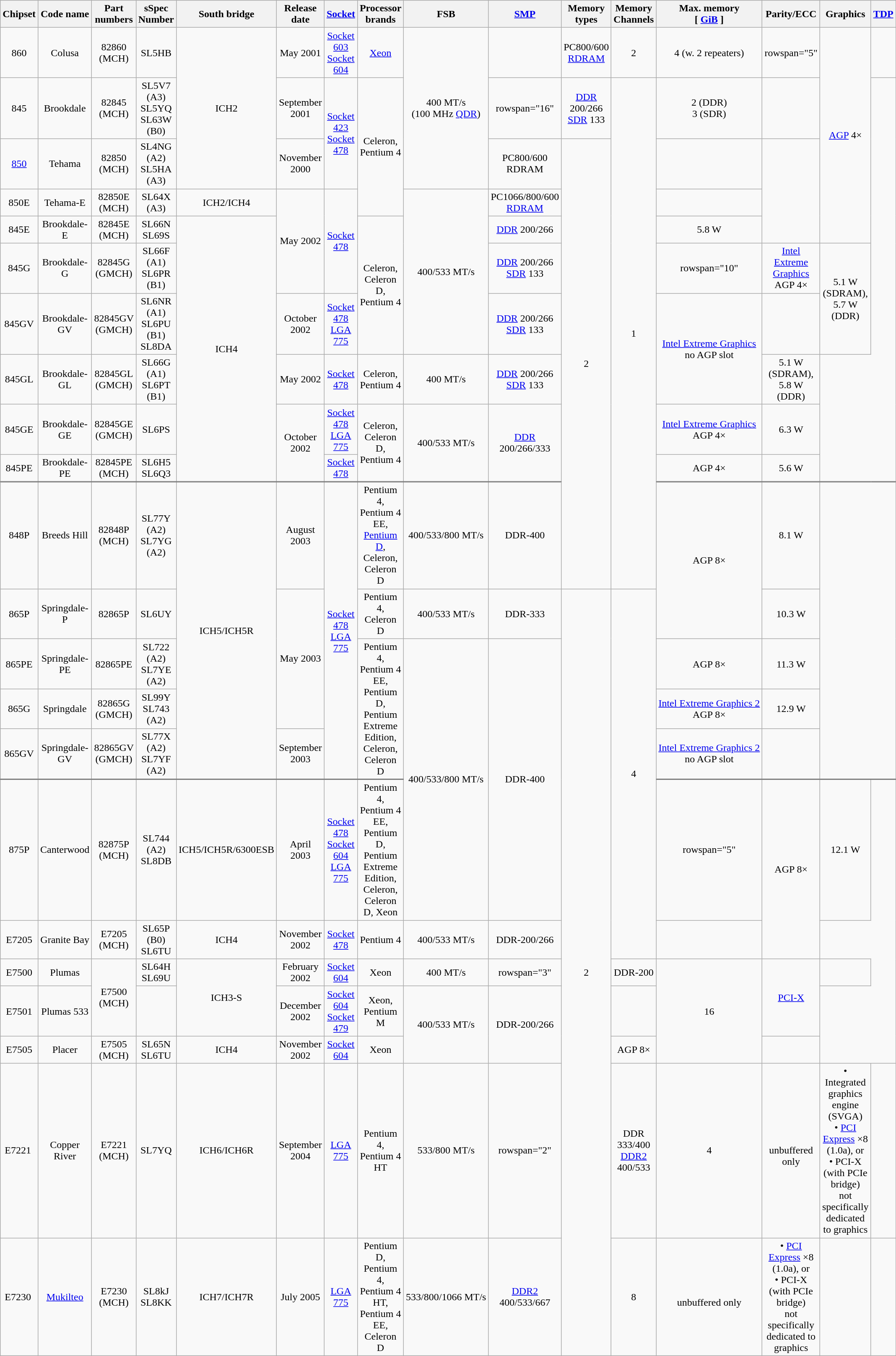<table class="wikitable" style="font-size: 100%; text-align:center;">
<tr>
<th>Chipset</th>
<th>Code name</th>
<th>Part numbers</th>
<th>sSpec Number</th>
<th>South bridge</th>
<th>Release date</th>
<th><a href='#'>Socket</a></th>
<th>Processor brands</th>
<th>FSB</th>
<th><a href='#'>SMP</a></th>
<th>Memory types</th>
<th>Memory Channels</th>
<th>Max. memory<br>[ <a href='#'>GiB</a> ]</th>
<th>Parity/ECC</th>
<th>Graphics</th>
<th><a href='#'>TDP</a></th>
</tr>
<tr>
<td>860</td>
<td>Colusa</td>
<td>82860 (MCH)</td>
<td>SL5HB</td>
<td rowspan="3">ICH2</td>
<td>May 2001</td>
<td><a href='#'>Socket 603</a> <a href='#'>Socket 604</a></td>
<td><a href='#'>Xeon</a></td>
<td rowspan="3">400 MT/s<br>(100 MHz <a href='#'>QDR</a>)</td>
<td></td>
<td>PC800/600 <a href='#'>RDRAM</a></td>
<td>2</td>
<td>4 (w. 2 repeaters)</td>
<td>rowspan="5" </td>
<td rowspan="5"><a href='#'>AGP</a> 4×</td>
<td></td>
</tr>
<tr>
<td>845</td>
<td>Brookdale</td>
<td>82845 (MCH)</td>
<td>SL5V7 (A3)<br>SL5YQ<br>SL63W (B0)</td>
<td>September 2001</td>
<td rowspan="2"><a href='#'>Socket 423</a><br><a href='#'>Socket 478</a></td>
<td rowspan="3">Celeron, Pentium 4</td>
<td>rowspan="16" </td>
<td><a href='#'>DDR</a> 200/266<br><a href='#'>SDR</a> 133</td>
<td rowspan="10">1</td>
<td>2 (DDR)<br>3 (SDR)</td>
<td></td>
</tr>
<tr>
<td><a href='#'>850</a></td>
<td>Tehama</td>
<td>82850 (MCH)</td>
<td>SL4NG (A2)<br>SL5HA (A3)</td>
<td>November 2000</td>
<td>PC800/600 RDRAM</td>
<td rowspan="9">2</td>
<td></td>
</tr>
<tr>
<td>850E</td>
<td>Tehama-E</td>
<td>82850E (MCH)</td>
<td>SL64X (A3)</td>
<td>ICH2/ICH4</td>
<td rowspan="3">May 2002</td>
<td rowspan="3"><a href='#'>Socket 478</a></td>
<td rowspan="4">400/533 MT/s</td>
<td>PC1066/800/600 <a href='#'>RDRAM</a></td>
<td></td>
</tr>
<tr>
<td>845E</td>
<td>Brookdale-E</td>
<td>82845E (MCH)</td>
<td>SL66N<br>SL69S</td>
<td rowspan="6">ICH4</td>
<td rowspan="3">Celeron, Celeron D, Pentium 4</td>
<td><a href='#'>DDR</a> 200/266</td>
<td>5.8 W</td>
</tr>
<tr>
<td>845G</td>
<td>Brookdale-G</td>
<td>82845G (GMCH)</td>
<td>SL66F (A1)<br>SL6PR (B1)</td>
<td><a href='#'>DDR</a> 200/266<br><a href='#'>SDR</a> 133</td>
<td>rowspan="10" </td>
<td><a href='#'>Intel Extreme Graphics</a><br>AGP 4×</td>
<td rowspan="2">5.1 W (SDRAM),<br>5.7 W (DDR)</td>
</tr>
<tr>
<td>845GV</td>
<td>Brookdale-GV</td>
<td>82845GV (GMCH)</td>
<td>SL6NR (A1)<br>SL6PU (B1)<br>SL8DA</td>
<td>October 2002</td>
<td><a href='#'>Socket 478</a><br><a href='#'>LGA 775</a></td>
<td><a href='#'>DDR</a> 200/266<br><a href='#'>SDR</a> 133</td>
<td rowspan="2"><a href='#'>Intel Extreme Graphics</a><br>no AGP slot</td>
</tr>
<tr>
<td>845GL</td>
<td>Brookdale-GL</td>
<td>82845GL (GMCH)</td>
<td>SL66G (A1)<br>SL6PT (B1)</td>
<td>May 2002</td>
<td><a href='#'>Socket 478</a></td>
<td>Celeron, Pentium 4</td>
<td>400 MT/s</td>
<td><a href='#'>DDR</a> 200/266<br><a href='#'>SDR</a> 133</td>
<td>5.1 W (SDRAM),<br>5.8 W (DDR)</td>
</tr>
<tr>
<td>845GE</td>
<td>Brookdale-GE</td>
<td>82845GE (GMCH)</td>
<td>SL6PS</td>
<td rowspan="2">October 2002</td>
<td><a href='#'>Socket 478</a><br><a href='#'>LGA 775</a></td>
<td rowspan="2">Celeron, Celeron D, Pentium 4</td>
<td rowspan="2">400/533 MT/s</td>
<td rowspan="2"><a href='#'>DDR</a> 200/266/333</td>
<td><a href='#'>Intel Extreme Graphics</a><br>AGP 4×</td>
<td>6.3 W</td>
</tr>
<tr>
<td>845PE</td>
<td>Brookdale-PE</td>
<td>82845PE (MCH)</td>
<td>SL6H5<br>SL6Q3</td>
<td><a href='#'>Socket 478</a></td>
<td>AGP 4×</td>
<td>5.6 W</td>
</tr>
<tr style="border-top:2px solid gray;">
<td>848P</td>
<td>Breeds Hill</td>
<td>82848P (MCH)</td>
<td>SL77Y (A2)<br>SL7YG (A2)</td>
<td rowspan="5">ICH5/ICH5R</td>
<td>August 2003</td>
<td rowspan="5"><a href='#'>Socket 478</a><br><a href='#'>LGA 775</a></td>
<td>Pentium 4, Pentium 4 EE, <a href='#'>Pentium D</a>,<br>Celeron, Celeron D</td>
<td>400/533/800 MT/s</td>
<td>DDR-400</td>
<td rowspan="2">AGP 8×</td>
<td>8.1 W</td>
</tr>
<tr>
<td>865P</td>
<td>Springdale-P</td>
<td>82865P</td>
<td>SL6UY</td>
<td rowspan="3">May 2003</td>
<td>Pentium 4, Celeron D</td>
<td>400/533 MT/s</td>
<td>DDR-333</td>
<td rowspan="11">2</td>
<td rowspan="6">4</td>
<td>10.3 W</td>
</tr>
<tr>
<td>865PE</td>
<td>Springdale-PE</td>
<td>82865PE</td>
<td>SL722 (A2)<br>SL7YE (A2)</td>
<td rowspan="3">Pentium 4, Pentium 4 EE, Pentium D,<br>Pentium Extreme Edition, Celeron,<br>Celeron D</td>
<td rowspan="4">400/533/800 MT/s</td>
<td rowspan="4">DDR-400</td>
<td>AGP 8×</td>
<td>11.3 W</td>
</tr>
<tr>
<td>865G</td>
<td>Springdale</td>
<td>82865G (GMCH)</td>
<td>SL99Y<br>SL743 (A2)</td>
<td><a href='#'>Intel Extreme Graphics 2</a><br>AGP 8×</td>
<td>12.9 W</td>
</tr>
<tr>
<td>865GV</td>
<td>Springdale-GV</td>
<td>82865GV (GMCH)</td>
<td>SL77X (A2)<br>SL7YF (A2)</td>
<td>September 2003</td>
<td><a href='#'>Intel Extreme Graphics 2</a><br>no AGP slot</td>
<td></td>
</tr>
<tr style="border-top:2px solid gray;">
<td>875P</td>
<td>Canterwood</td>
<td>82875P (MCH)</td>
<td>SL744 (A2)<br>SL8DB</td>
<td>ICH5/ICH5R/6300ESB</td>
<td>April 2003</td>
<td><a href='#'>Socket 478</a><br><a href='#'>Socket 604</a><br><a href='#'>LGA 775</a></td>
<td>Pentium 4, Pentium 4 EE, Pentium D,<br>Pentium Extreme Edition, Celeron,<br>Celeron D, Xeon</td>
<td>rowspan="5" </td>
<td rowspan="2">AGP 8×</td>
<td>12.1 W</td>
</tr>
<tr>
<td>E7205</td>
<td>Granite Bay</td>
<td>E7205 (MCH)</td>
<td>SL65P (B0)<br>SL6TU</td>
<td>ICH4</td>
<td>November 2002</td>
<td><a href='#'>Socket 478</a></td>
<td>Pentium 4</td>
<td>400/533 MT/s</td>
<td>DDR-200/266</td>
<td></td>
</tr>
<tr>
<td>E7500</td>
<td>Plumas</td>
<td rowspan="2">E7500 (MCH)</td>
<td>SL64H<br>SL69U</td>
<td rowspan="2">ICH3-S</td>
<td>February 2002</td>
<td><a href='#'>Socket 604</a></td>
<td>Xeon</td>
<td>400 MT/s</td>
<td>rowspan="3" </td>
<td>DDR-200</td>
<td rowspan="3">16</td>
<td rowspan="2"><a href='#'>PCI-X</a></td>
<td></td>
</tr>
<tr>
<td>E7501</td>
<td>Plumas 533</td>
<td></td>
<td>December 2002</td>
<td><a href='#'>Socket 604</a><br><a href='#'>Socket 479</a></td>
<td>Xeon, Pentium M</td>
<td rowspan="2">400/533 MT/s</td>
<td rowspan="2">DDR-200/266</td>
<td></td>
</tr>
<tr>
<td>E7505</td>
<td>Placer</td>
<td>E7505 (MCH)</td>
<td>SL65N<br>SL6TU</td>
<td>ICH4</td>
<td>November 2002</td>
<td><a href='#'>Socket 604</a></td>
<td>Xeon</td>
<td>AGP 8×</td>
<td></td>
</tr>
<tr>
<td>E7221 </td>
<td>Copper River</td>
<td>E7221 (MCH)</td>
<td>SL7YQ</td>
<td>ICH6/ICH6R</td>
<td>September 2004</td>
<td><a href='#'>LGA 775</a></td>
<td>Pentium 4, Pentium 4 HT</td>
<td>533/800 MT/s</td>
<td>rowspan="2" </td>
<td>DDR 333/400<br><a href='#'>DDR2</a> 400/533</td>
<td>4</td>
<td><br>unbuffered only</td>
<td>• Integrated graphics engine (SVGA)<br>• <a href='#'>PCI Express</a> ×8 (1.0a), or<br>• PCI-X (with PCIe bridge)<br>not specifically dedicated to graphics</td>
<td></td>
</tr>
<tr>
<td>E7230 </td>
<td><a href='#'>Mukilteo</a></td>
<td>E7230 (MCH)</td>
<td>SL8kJ<br>SL8KK</td>
<td>ICH7/ICH7R</td>
<td>July 2005</td>
<td><a href='#'>LGA 775</a></td>
<td>Pentium D,<br>Pentium 4, Pentium 4 HT, Pentium 4 EE, <br>Celeron D</td>
<td>533/800/1066 MT/s</td>
<td><a href='#'>DDR2</a> 400/533/667</td>
<td>8</td>
<td><br>unbuffered only</td>
<td>• <a href='#'>PCI Express</a> ×8 (1.0a), or<br>• PCI-X (with PCIe bridge)<br>not specifically dedicated to graphics</td>
<td></td>
</tr>
</table>
